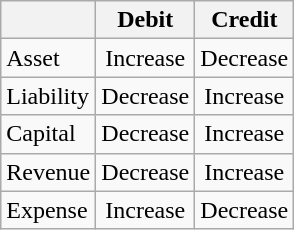<table class="wikitable">
<tr>
<th> </th>
<th colspan=1>Debit</th>
<th colspan=3>Credit</th>
</tr>
<tr>
<td>Asset</td>
<td align=center>Increase</td>
<td align=center>Decrease</td>
</tr>
<tr>
<td>Liability</td>
<td align=center>Decrease</td>
<td align=center>Increase</td>
</tr>
<tr>
<td>Capital</td>
<td align=center>Decrease</td>
<td align=center>Increase</td>
</tr>
<tr>
<td>Revenue</td>
<td align=center>Decrease</td>
<td align=center>Increase</td>
</tr>
<tr>
<td>Expense</td>
<td align=center>Increase</td>
<td align=center>Decrease</td>
</tr>
</table>
